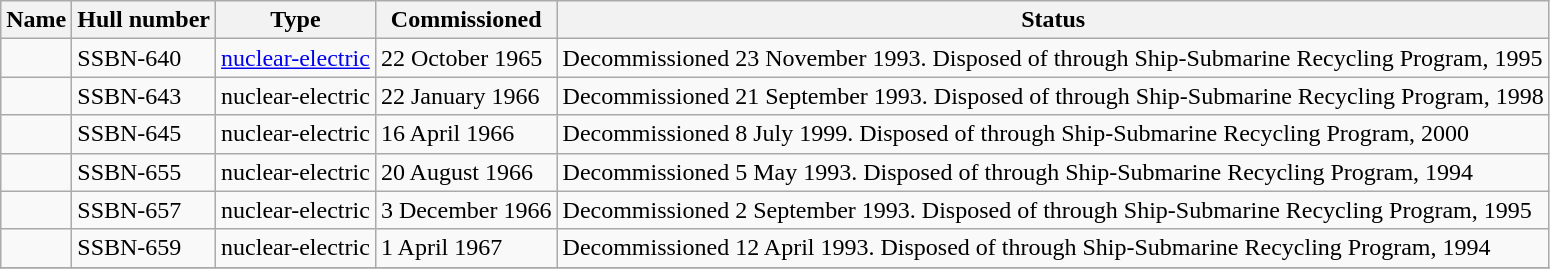<table class="wikitable">
<tr>
<th>Name</th>
<th>Hull number</th>
<th>Type</th>
<th>Commissioned</th>
<th>Status</th>
</tr>
<tr>
<td></td>
<td>SSBN-640</td>
<td><a href='#'>nuclear-electric</a></td>
<td>22 October 1965</td>
<td>Decommissioned 23 November 1993. Disposed of through Ship-Submarine Recycling Program, 1995</td>
</tr>
<tr>
<td></td>
<td>SSBN-643</td>
<td>nuclear-electric</td>
<td>22 January 1966</td>
<td>Decommissioned 21 September 1993. Disposed of through Ship-Submarine Recycling Program, 1998</td>
</tr>
<tr>
<td></td>
<td>SSBN-645</td>
<td>nuclear-electric</td>
<td>16 April 1966</td>
<td>Decommissioned 8 July 1999. Disposed of through Ship-Submarine Recycling Program, 2000</td>
</tr>
<tr>
<td></td>
<td>SSBN-655</td>
<td>nuclear-electric</td>
<td>20 August 1966</td>
<td>Decommissioned 5 May 1993. Disposed of through Ship-Submarine Recycling Program, 1994</td>
</tr>
<tr>
<td></td>
<td>SSBN-657</td>
<td>nuclear-electric</td>
<td>3 December 1966</td>
<td>Decommissioned 2 September 1993. Disposed of through Ship-Submarine Recycling Program, 1995</td>
</tr>
<tr>
<td></td>
<td>SSBN-659</td>
<td>nuclear-electric</td>
<td>1 April 1967</td>
<td>Decommissioned 12 April 1993. Disposed of through Ship-Submarine Recycling Program, 1994</td>
</tr>
<tr>
</tr>
</table>
